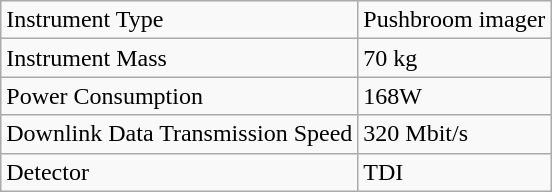<table class="wikitable">
<tr>
<td>Instrument Type</td>
<td>Pushbroom imager</td>
</tr>
<tr>
<td>Instrument Mass</td>
<td>70 kg</td>
</tr>
<tr>
<td>Power Consumption</td>
<td>168W</td>
</tr>
<tr>
<td>Downlink Data Transmission Speed</td>
<td>320 Mbit/s</td>
</tr>
<tr>
<td>Detector</td>
<td>TDI</td>
</tr>
</table>
